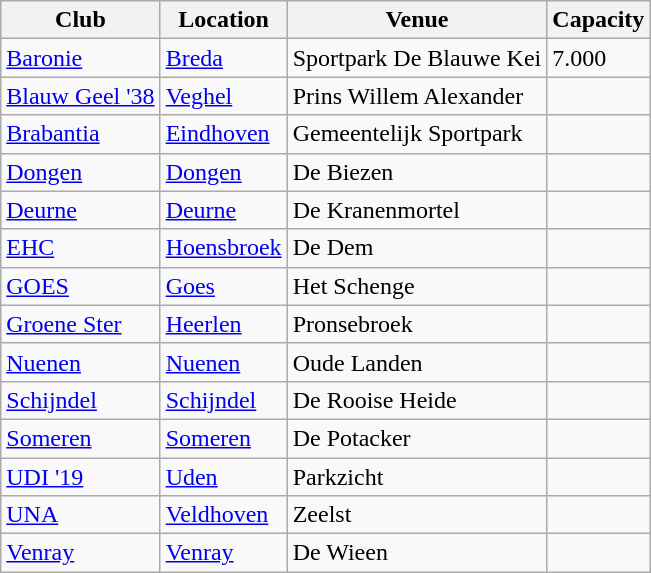<table class="wikitable sortable">
<tr>
<th>Club</th>
<th>Location</th>
<th>Venue</th>
<th>Capacity</th>
</tr>
<tr>
<td><a href='#'>Baronie</a></td>
<td><a href='#'>Breda</a></td>
<td>Sportpark De Blauwe Kei</td>
<td>7.000</td>
</tr>
<tr>
<td><a href='#'>Blauw Geel '38</a></td>
<td><a href='#'>Veghel</a></td>
<td>Prins Willem Alexander</td>
<td></td>
</tr>
<tr>
<td><a href='#'>Brabantia</a></td>
<td><a href='#'>Eindhoven</a></td>
<td>Gemeentelijk Sportpark</td>
<td></td>
</tr>
<tr>
<td><a href='#'>Dongen</a></td>
<td><a href='#'>Dongen</a></td>
<td>De Biezen</td>
<td></td>
</tr>
<tr>
<td><a href='#'>Deurne</a></td>
<td><a href='#'>Deurne</a></td>
<td>De Kranenmortel</td>
<td></td>
</tr>
<tr>
<td><a href='#'>EHC</a></td>
<td><a href='#'>Hoensbroek</a></td>
<td>De Dem</td>
<td></td>
</tr>
<tr>
<td><a href='#'>GOES</a></td>
<td><a href='#'>Goes</a></td>
<td>Het Schenge</td>
<td></td>
</tr>
<tr>
<td><a href='#'>Groene Ster</a></td>
<td><a href='#'>Heerlen</a></td>
<td>Pronsebroek</td>
<td></td>
</tr>
<tr>
<td><a href='#'>Nuenen</a></td>
<td><a href='#'>Nuenen</a></td>
<td>Oude Landen</td>
<td></td>
</tr>
<tr>
<td><a href='#'>Schijndel</a></td>
<td><a href='#'>Schijndel</a></td>
<td>De Rooise Heide</td>
<td></td>
</tr>
<tr>
<td><a href='#'>Someren</a></td>
<td><a href='#'>Someren</a></td>
<td>De Potacker</td>
<td></td>
</tr>
<tr>
<td><a href='#'>UDI '19</a></td>
<td><a href='#'>Uden</a></td>
<td>Parkzicht</td>
<td></td>
</tr>
<tr>
<td><a href='#'>UNA</a></td>
<td><a href='#'>Veldhoven</a></td>
<td>Zeelst</td>
<td></td>
</tr>
<tr>
<td><a href='#'>Venray</a></td>
<td><a href='#'>Venray</a></td>
<td>De Wieen</td>
<td></td>
</tr>
</table>
